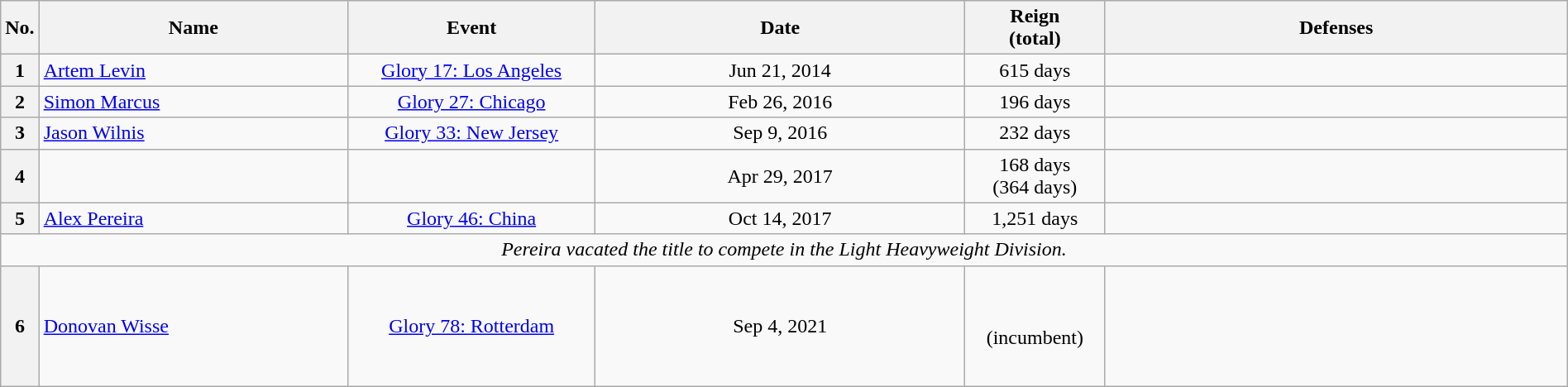<table class="wikitable" style="width:100%; font-size:100%;">
<tr>
<th style= width:1%;">No.</th>
<th style= width:20%;">Name</th>
<th style= width:16%;">Event</th>
<th style=width:24%;">Date</th>
<th style=width:9%;">Reign<br>(total)</th>
<th style= width:49%;">Defenses</th>
</tr>
<tr>
<th>1</th>
<td align=left> <a href='#'>Artem Levin</a> <br></td>
<td align=center><a href='#'>Glory 17: Los Angeles</a> <br></td>
<td align=center>Jun 21, 2014</td>
<td align=center>615 days</td>
<td align=left><br></td>
</tr>
<tr>
<th>2</th>
<td align=left> <a href='#'>Simon Marcus</a></td>
<td align=center><a href='#'>Glory 27: Chicago</a> <br></td>
<td align=center>Feb 26, 2016</td>
<td align=center>196 days</td>
<td align=left><br></td>
</tr>
<tr>
<th>3</th>
<td align=left> <a href='#'>Jason Wilnis</a></td>
<td align=center><a href='#'>Glory 33: New Jersey</a> <br></td>
<td align=center>Sep 9, 2016</td>
<td align=center>232 days</td>
<td align=left><br></td>
</tr>
<tr>
<th>4</th>
<td align=left></td>
<td align=center> <br></td>
<td align=center>Apr 29, 2017</td>
<td align=center>168 days <br> (364 days)</td>
<td align=left></td>
</tr>
<tr>
<th>5</th>
<td align=left> <a href='#'>Alex Pereira</a></td>
<td align=center><a href='#'>Glory 46: China</a> <br></td>
<td align=center>Oct 14, 2017</td>
<td align=center>1,251 days</td>
<td align=left><br></td>
</tr>
<tr>
<td align=center colspan=6><em>Pereira vacated the title to compete in the Light Heavyweight Division.</em></td>
</tr>
<tr>
<th>6</th>
<td align=left> <a href='#'>Donovan Wisse</a><br></td>
<td align=center><a href='#'>Glory 78: Rotterdam</a> <br></td>
<td align=center>Sep 4, 2021</td>
<td align=center><br>(incumbent)<br></td>
<td align=left><br> <br>
<br>
<br>
<br>
</td>
</tr>
</table>
